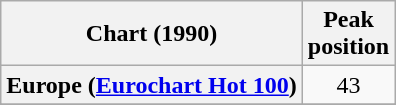<table class="wikitable sortable plainrowheaders" style="text-align:center">
<tr>
<th>Chart (1990)</th>
<th>Peak<br>position</th>
</tr>
<tr>
<th scope="row">Europe (<a href='#'>Eurochart Hot 100</a>)</th>
<td>43</td>
</tr>
<tr>
</tr>
<tr>
</tr>
<tr>
</tr>
<tr>
</tr>
</table>
